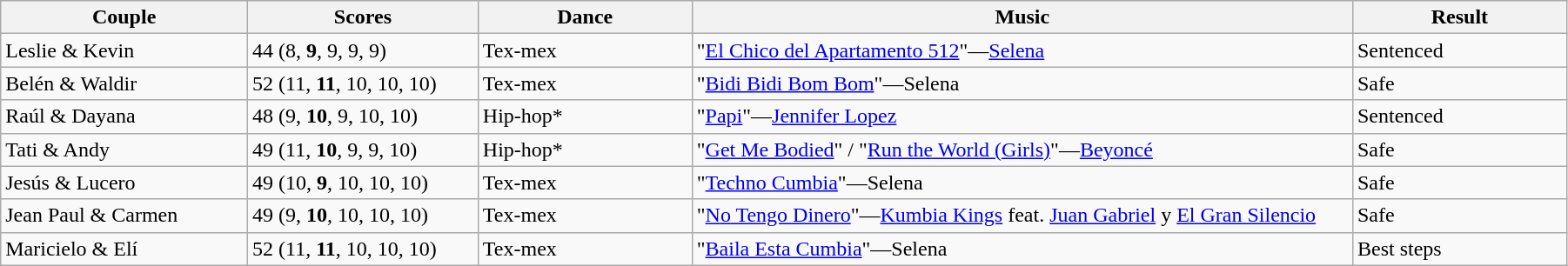<table class="wikitable sortable" style="width:95%; white-space:nowrap;">
<tr>
<th style="width:15%;">Couple</th>
<th style="width:14%;">Scores</th>
<th style="width:13%;">Dance</th>
<th style="width:40%;">Music</th>
<th style="width:13%;">Result</th>
</tr>
<tr>
<td>Leslie & Kevin</td>
<td>44 (8, <strong>9</strong>, 9, 9, 9)</td>
<td>Tex-mex</td>
<td>"<a href='#'>El Chico del Apartamento 512</a>"—<a href='#'>Selena</a></td>
<td>Sentenced</td>
</tr>
<tr>
<td>Belén & Waldir</td>
<td>52 (11, <strong>11</strong>, 10, 10, 10)</td>
<td>Tex-mex</td>
<td>"<a href='#'>Bidi Bidi Bom Bom</a>"—Selena</td>
<td>Safe</td>
</tr>
<tr>
<td>Raúl & Dayana</td>
<td>48 (9, <strong>10</strong>, 9, 10, 10)</td>
<td>Hip-hop*</td>
<td>"<a href='#'>Papi</a>"—<a href='#'>Jennifer Lopez</a></td>
<td>Sentenced</td>
</tr>
<tr>
<td>Tati & Andy</td>
<td>49 (11, <strong>10</strong>, 9, 9, 10)</td>
<td>Hip-hop*</td>
<td>"<a href='#'>Get Me Bodied</a>" / "<a href='#'>Run the World (Girls)</a>"—<a href='#'>Beyoncé</a></td>
<td>Safe</td>
</tr>
<tr>
<td>Jesús & Lucero</td>
<td>49 (10, <strong>9</strong>, 10, 10, 10)</td>
<td>Tex-mex</td>
<td>"<a href='#'>Techno Cumbia</a>"—Selena</td>
<td>Safe</td>
</tr>
<tr>
<td>Jean Paul & Carmen</td>
<td>49 (9, <strong>10</strong>, 10, 10, 10)</td>
<td>Tex-mex</td>
<td>"<a href='#'>No Tengo Dinero</a>"—<a href='#'>Kumbia Kings</a> feat. <a href='#'>Juan Gabriel</a> y <a href='#'>El Gran Silencio</a></td>
<td>Safe</td>
</tr>
<tr>
<td>Maricielo & Elí</td>
<td>52 (11, <strong>11</strong>, 10, 10, 10)</td>
<td>Tex-mex</td>
<td>"<a href='#'>Baila Esta Cumbia</a>"—Selena</td>
<td>Best steps</td>
</tr>
</table>
